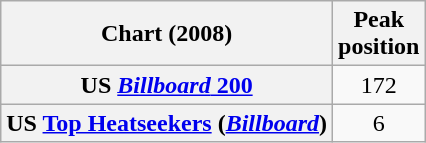<table class="wikitable sortable plainrowheaders" style="text-align:center;">
<tr>
<th scope="col">Chart (2008)</th>
<th scope="col">Peak<br>position</th>
</tr>
<tr>
<th scope="row">US <a href='#'><em>Billboard</em> 200</a></th>
<td>172</td>
</tr>
<tr>
<th scope="row">US <a href='#'>Top Heatseekers</a> (<em><a href='#'>Billboard</a></em>)</th>
<td>6</td>
</tr>
</table>
